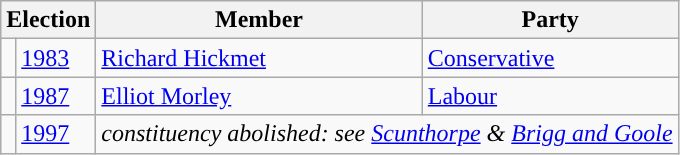<table class="wikitable">
<tr>
<th colspan="2">Election</th>
<th>Member</th>
<th>Party</th>
</tr>
<tr>
<td style="color:inherit;background-color: "></td>
<td><a href='#'>1983</a></td>
<td><a href='#'>Richard Hickmet</a></td>
<td><a href='#'>Conservative</a></td>
</tr>
<tr>
<td style="color:inherit;background-color: "></td>
<td><a href='#'>1987</a></td>
<td><a href='#'>Elliot Morley</a></td>
<td><a href='#'>Labour</a></td>
</tr>
<tr>
<td></td>
<td><a href='#'>1997</a></td>
<td colspan="2"><em>constituency abolished: see <a href='#'>Scunthorpe</a> & <a href='#'>Brigg and Goole</a> </em></td>
</tr>
</table>
